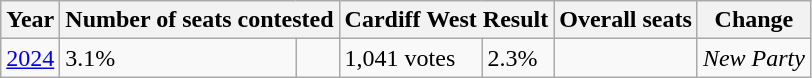<table class="wikitable">
<tr>
<th>Year</th>
<th colspan="2">Number of seats contested</th>
<th colspan="2">Cardiff West Result</th>
<th>Overall seats</th>
<th>Change</th>
</tr>
<tr>
<td><a href='#'>2024</a></td>
<td>3.1%</td>
<td></td>
<td>1,041 votes</td>
<td>2.3%</td>
<td></td>
<td><em>New Party</em></td>
</tr>
</table>
